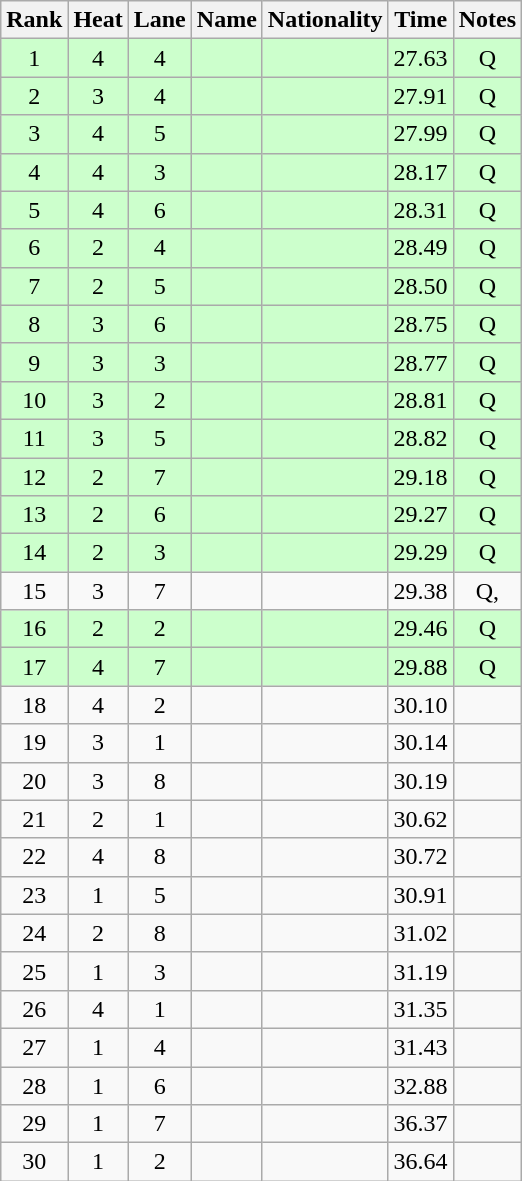<table class="wikitable sortable" style="text-align:center">
<tr>
<th>Rank</th>
<th>Heat</th>
<th>Lane</th>
<th>Name</th>
<th>Nationality</th>
<th>Time</th>
<th>Notes</th>
</tr>
<tr bgcolor="ccffcc">
<td>1</td>
<td>4</td>
<td>4</td>
<td align="left"></td>
<td align="left"></td>
<td>27.63</td>
<td>Q</td>
</tr>
<tr bgcolor="ccffcc">
<td>2</td>
<td>3</td>
<td>4</td>
<td align="left"></td>
<td align="left"></td>
<td>27.91</td>
<td>Q</td>
</tr>
<tr bgcolor="ccffcc">
<td>3</td>
<td>4</td>
<td>5</td>
<td align="left"></td>
<td align="left"></td>
<td>27.99</td>
<td>Q</td>
</tr>
<tr bgcolor="ccffcc">
<td>4</td>
<td>4</td>
<td>3</td>
<td align="left"></td>
<td align="left"></td>
<td>28.17</td>
<td>Q</td>
</tr>
<tr bgcolor="ccffcc">
<td>5</td>
<td>4</td>
<td>6</td>
<td align="left"></td>
<td align="left"></td>
<td>28.31</td>
<td>Q</td>
</tr>
<tr bgcolor="ccffcc">
<td>6</td>
<td>2</td>
<td>4</td>
<td align="left"></td>
<td align="left"></td>
<td>28.49</td>
<td>Q</td>
</tr>
<tr bgcolor="ccffcc">
<td>7</td>
<td>2</td>
<td>5</td>
<td align="left"></td>
<td align="left"></td>
<td>28.50</td>
<td>Q</td>
</tr>
<tr bgcolor="ccffcc">
<td>8</td>
<td>3</td>
<td>6</td>
<td align="left"></td>
<td align="left"></td>
<td>28.75</td>
<td>Q</td>
</tr>
<tr bgcolor="ccffcc">
<td>9</td>
<td>3</td>
<td>3</td>
<td align="left"></td>
<td align="left"></td>
<td>28.77</td>
<td>Q</td>
</tr>
<tr bgcolor="ccffcc">
<td>10</td>
<td>3</td>
<td>2</td>
<td align="left"></td>
<td align="left"></td>
<td>28.81</td>
<td>Q</td>
</tr>
<tr bgcolor="ccffcc">
<td>11</td>
<td>3</td>
<td>5</td>
<td align="left"></td>
<td align="left"></td>
<td>28.82</td>
<td>Q</td>
</tr>
<tr bgcolor="ccffcc">
<td>12</td>
<td>2</td>
<td>7</td>
<td align="left"></td>
<td align="left"></td>
<td>29.18</td>
<td>Q</td>
</tr>
<tr bgcolor="ccffcc">
<td>13</td>
<td>2</td>
<td>6</td>
<td align="left"></td>
<td align="left"></td>
<td>29.27</td>
<td>Q</td>
</tr>
<tr bgcolor="ccffcc">
<td>14</td>
<td>2</td>
<td>3</td>
<td align="left"></td>
<td align="left"></td>
<td>29.29</td>
<td>Q</td>
</tr>
<tr>
<td>15</td>
<td>3</td>
<td>7</td>
<td align="left"></td>
<td align="left"></td>
<td>29.38</td>
<td>Q, </td>
</tr>
<tr bgcolor="ccffcc">
<td>16</td>
<td>2</td>
<td>2</td>
<td align="left"></td>
<td align="left"></td>
<td>29.46</td>
<td>Q</td>
</tr>
<tr bgcolor="ccffcc">
<td>17</td>
<td>4</td>
<td>7</td>
<td align="left"></td>
<td align="left"></td>
<td>29.88</td>
<td>Q</td>
</tr>
<tr>
<td>18</td>
<td>4</td>
<td>2</td>
<td align="left"></td>
<td align="left"></td>
<td>30.10</td>
<td></td>
</tr>
<tr>
<td>19</td>
<td>3</td>
<td>1</td>
<td align="left"></td>
<td align="left"></td>
<td>30.14</td>
<td></td>
</tr>
<tr>
<td>20</td>
<td>3</td>
<td>8</td>
<td align="left"></td>
<td align="left"></td>
<td>30.19</td>
<td></td>
</tr>
<tr>
<td>21</td>
<td>2</td>
<td>1</td>
<td align="left"></td>
<td align="left"></td>
<td>30.62</td>
<td></td>
</tr>
<tr>
<td>22</td>
<td>4</td>
<td>8</td>
<td align="left"></td>
<td align="left"></td>
<td>30.72</td>
<td></td>
</tr>
<tr>
<td>23</td>
<td>1</td>
<td>5</td>
<td align="left"></td>
<td align="left"></td>
<td>30.91</td>
<td></td>
</tr>
<tr>
<td>24</td>
<td>2</td>
<td>8</td>
<td align="left"></td>
<td align="left"></td>
<td>31.02</td>
<td></td>
</tr>
<tr>
<td>25</td>
<td>1</td>
<td>3</td>
<td align="left"></td>
<td align="left"></td>
<td>31.19</td>
<td></td>
</tr>
<tr>
<td>26</td>
<td>4</td>
<td>1</td>
<td align="left"></td>
<td align="left"></td>
<td>31.35</td>
<td></td>
</tr>
<tr>
<td>27</td>
<td>1</td>
<td>4</td>
<td align="left"></td>
<td align="left"></td>
<td>31.43</td>
<td></td>
</tr>
<tr>
<td>28</td>
<td>1</td>
<td>6</td>
<td align="left"></td>
<td align="left"></td>
<td>32.88</td>
<td></td>
</tr>
<tr>
<td>29</td>
<td>1</td>
<td>7</td>
<td align="left"></td>
<td align="left"></td>
<td>36.37</td>
<td></td>
</tr>
<tr>
<td>30</td>
<td>1</td>
<td>2</td>
<td align="left"></td>
<td align="left"></td>
<td>36.64</td>
<td></td>
</tr>
</table>
